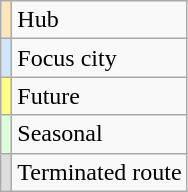<table class="wikitable">
<tr>
<td style="background:#ffe6bd;"></td>
<td>Hub</td>
</tr>
<tr>
<td style="background:#d0e7ff;"></td>
<td>Focus city</td>
</tr>
<tr>
<td style="background:#ffff80;"></td>
<td>Future</td>
</tr>
<tr>
<td style="background:#dfd;"></td>
<td>Seasonal</td>
</tr>
<tr>
<td style="background:#ddd;"></td>
<td>Terminated route</td>
</tr>
</table>
